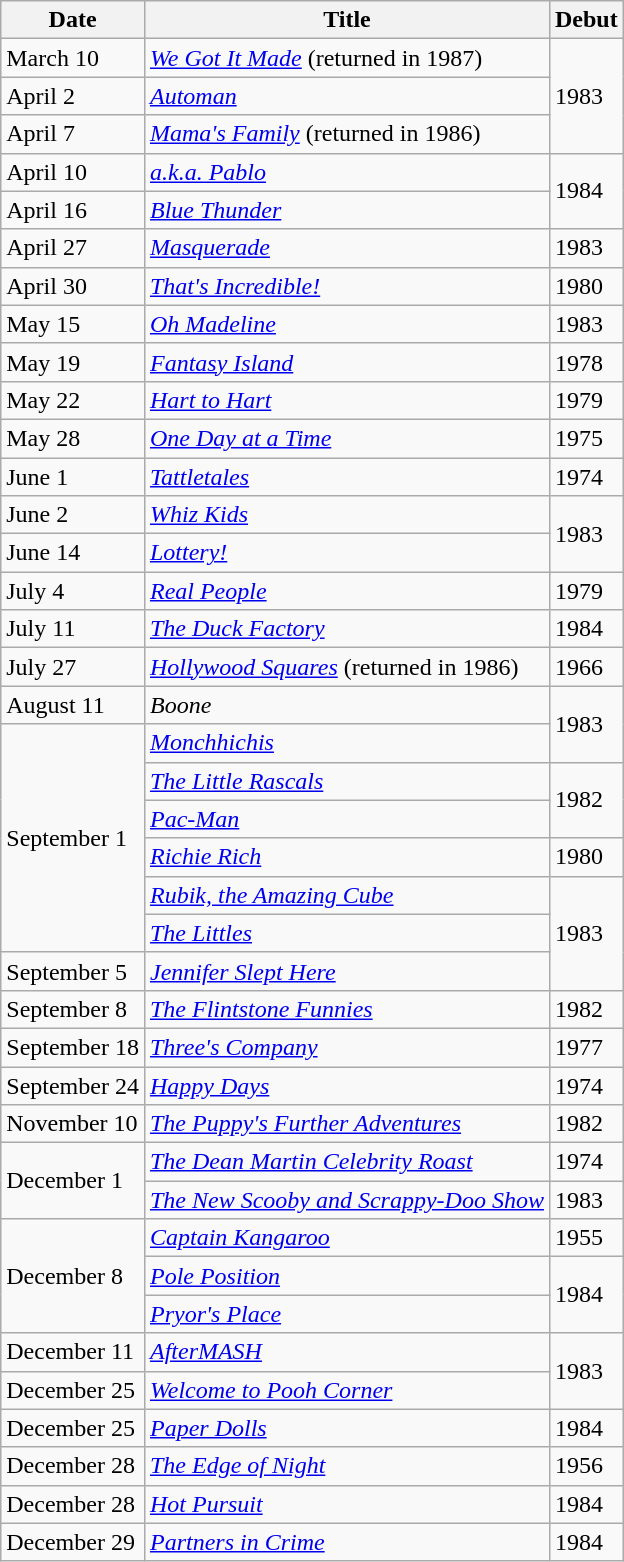<table class="wikitable sortable">
<tr>
<th>Date</th>
<th>Title</th>
<th>Debut</th>
</tr>
<tr>
<td>March 10</td>
<td><em><a href='#'>We Got It Made</a></em> (returned in 1987)</td>
<td rowspan="3">1983</td>
</tr>
<tr>
<td>April 2</td>
<td><em><a href='#'>Automan</a></em></td>
</tr>
<tr>
<td>April 7</td>
<td><em><a href='#'>Mama's Family</a></em> (returned in 1986)</td>
</tr>
<tr>
<td>April 10</td>
<td><em><a href='#'>a.k.a. Pablo</a></em></td>
<td rowspan="2">1984</td>
</tr>
<tr>
<td>April 16</td>
<td><em><a href='#'>Blue Thunder</a></em></td>
</tr>
<tr>
<td>April 27</td>
<td><em><a href='#'>Masquerade</a></em></td>
<td>1983</td>
</tr>
<tr>
<td>April 30</td>
<td><em><a href='#'>That's Incredible!</a></em></td>
<td>1980</td>
</tr>
<tr>
<td>May 15</td>
<td><em><a href='#'>Oh Madeline</a></em></td>
<td>1983</td>
</tr>
<tr>
<td>May 19</td>
<td><em><a href='#'>Fantasy Island</a></em></td>
<td>1978</td>
</tr>
<tr>
<td>May 22</td>
<td><em><a href='#'>Hart to Hart</a></em></td>
<td>1979</td>
</tr>
<tr>
<td>May 28</td>
<td><em><a href='#'>One Day at a Time</a></em></td>
<td>1975</td>
</tr>
<tr>
<td>June 1</td>
<td><em><a href='#'>Tattletales</a></em></td>
<td>1974</td>
</tr>
<tr>
<td>June 2</td>
<td><em><a href='#'>Whiz Kids</a></em></td>
<td rowspan="2">1983</td>
</tr>
<tr>
<td>June 14</td>
<td><em><a href='#'>Lottery!</a></em></td>
</tr>
<tr>
<td>July 4</td>
<td><em><a href='#'>Real People</a></em></td>
<td>1979</td>
</tr>
<tr>
<td>July 11</td>
<td><em><a href='#'>The Duck Factory</a></em></td>
<td>1984</td>
</tr>
<tr>
<td>July 27</td>
<td><em><a href='#'>Hollywood Squares</a></em> (returned in 1986)</td>
<td>1966</td>
</tr>
<tr>
<td>August 11</td>
<td><em>Boone</em></td>
<td rowspan="2">1983</td>
</tr>
<tr>
<td rowspan="6">September 1</td>
<td><em><a href='#'>Monchhichis</a></em></td>
</tr>
<tr>
<td><em><a href='#'>The Little Rascals</a></em></td>
<td rowspan="2">1982</td>
</tr>
<tr>
<td><em><a href='#'>Pac-Man</a></em></td>
</tr>
<tr>
<td><em><a href='#'>Richie Rich</a></em></td>
<td>1980</td>
</tr>
<tr>
<td><em><a href='#'>Rubik, the Amazing Cube</a></em></td>
<td rowspan="3">1983</td>
</tr>
<tr>
<td><em><a href='#'>The Littles</a></em></td>
</tr>
<tr>
<td>September 5</td>
<td><em><a href='#'>Jennifer Slept Here</a></em></td>
</tr>
<tr>
<td>September 8</td>
<td><em><a href='#'>The Flintstone Funnies</a></em></td>
<td>1982</td>
</tr>
<tr>
<td>September 18</td>
<td><em><a href='#'>Three's Company</a></em></td>
<td>1977</td>
</tr>
<tr>
<td>September 24</td>
<td><em><a href='#'>Happy Days</a></em></td>
<td>1974</td>
</tr>
<tr>
<td>November 10</td>
<td><em><a href='#'>The Puppy's Further Adventures</a></em></td>
<td>1982</td>
</tr>
<tr>
<td rowspan="2">December 1</td>
<td><em><a href='#'>The Dean Martin Celebrity Roast</a></em></td>
<td>1974</td>
</tr>
<tr>
<td><em><a href='#'>The New Scooby and Scrappy-Doo Show</a></em></td>
<td>1983</td>
</tr>
<tr>
<td rowspan="3">December 8</td>
<td><em><a href='#'>Captain Kangaroo</a></em></td>
<td>1955</td>
</tr>
<tr>
<td><em><a href='#'>Pole Position</a></em></td>
<td rowspan="2">1984</td>
</tr>
<tr>
<td><em><a href='#'>Pryor's Place</a></em></td>
</tr>
<tr>
<td>December 11</td>
<td><em><a href='#'>AfterMASH</a></em></td>
<td rowspan="2">1983</td>
</tr>
<tr>
<td>December 25</td>
<td><em><a href='#'>Welcome to Pooh Corner</a></em></td>
</tr>
<tr>
<td>December 25</td>
<td><em><a href='#'>Paper Dolls</a></em></td>
<td>1984</td>
</tr>
<tr>
<td>December 28</td>
<td><em><a href='#'>The Edge of Night</a></em></td>
<td>1956</td>
</tr>
<tr>
<td>December 28</td>
<td><em><a href='#'>Hot Pursuit</a></em></td>
<td>1984</td>
</tr>
<tr>
<td>December 29</td>
<td><em><a href='#'>Partners in Crime</a></em></td>
<td>1984</td>
</tr>
</table>
